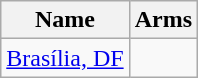<table class="wikitable sortable" style="table-layout:fixed">
<tr>
<th>Name</th>
<th>Arms</th>
</tr>
<tr>
<td><a href='#'>Brasília, DF</a></td>
<td></td>
</tr>
</table>
